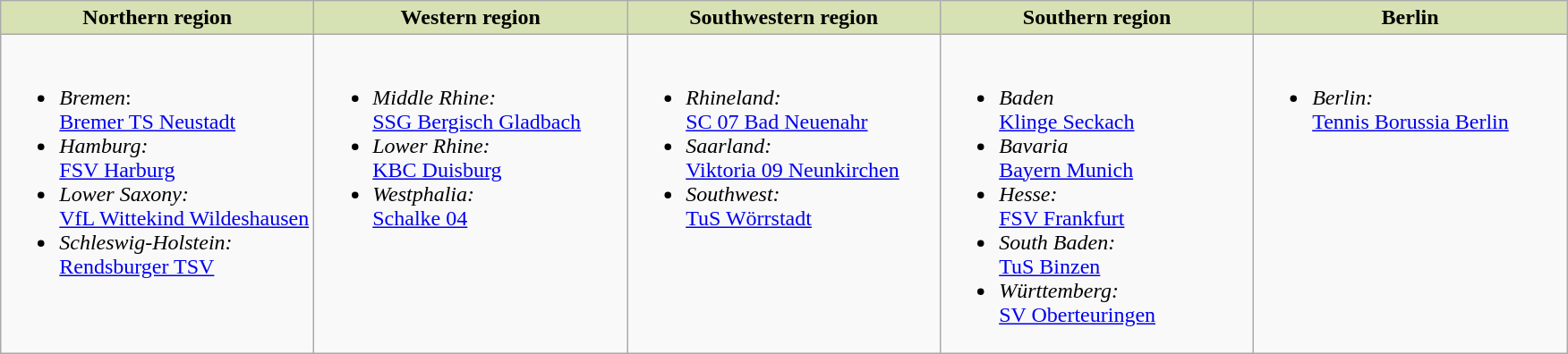<table class="wikitable">
<tr valign="top" style="background-color: #d6e2b3;">
<td style="width: 20%; text-align:center;"><strong>Northern region</strong></td>
<td style="width: 20%; text-align:center;"><strong>Western region</strong></td>
<td style="width: 20%; text-align:center;"><strong>Southwestern region</strong></td>
<td style="width: 20%; text-align:center;"><strong>Southern region</strong></td>
<td style="width: 20%; text-align:center;"><strong>Berlin</strong></td>
</tr>
<tr valign="top">
<td><br><ul><li><em>Bremen</em>:<br><a href='#'>Bremer TS Neustadt</a></li><li><em>Hamburg:</em><br><a href='#'>FSV Harburg</a></li><li><em>Lower Saxony:</em><br><a href='#'>VfL Wittekind Wildeshausen</a></li><li><em>Schleswig-Holstein:</em><br><a href='#'>Rendsburger TSV</a></li></ul></td>
<td><br><ul><li><em>Middle Rhine:</em><br><a href='#'>SSG Bergisch Gladbach</a></li><li><em>Lower Rhine:</em><br><a href='#'>KBC Duisburg</a></li><li><em>Westphalia:</em><br><a href='#'>Schalke 04</a></li></ul></td>
<td><br><ul><li><em>Rhineland:</em><br><a href='#'>SC 07 Bad Neuenahr</a></li><li><em>Saarland:</em> <br><a href='#'>Viktoria 09 Neunkirchen</a></li><li><em>Southwest:</em><br><a href='#'>TuS Wörrstadt</a></li></ul></td>
<td><br><ul><li><em>Baden</em><br><a href='#'>Klinge Seckach</a></li><li><em>Bavaria</em><br><a href='#'>Bayern Munich</a></li><li><em>Hesse:</em><br><a href='#'>FSV Frankfurt</a></li><li><em>South Baden:</em><br><a href='#'>TuS Binzen</a></li><li><em>Württemberg:</em><br><a href='#'>SV Oberteuringen</a></li></ul></td>
<td><br><ul><li><em>Berlin:</em><br><a href='#'>Tennis Borussia Berlin</a></li></ul></td>
</tr>
</table>
